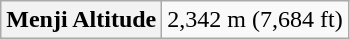<table class="wikitable">
<tr>
<th>Menji Altitude</th>
<td>2,342 m (7,684 ft)</td>
</tr>
</table>
